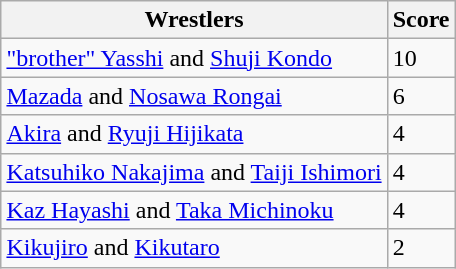<table class="wikitable" style="margin: 1em auto 1em auto">
<tr>
<th>Wrestlers</th>
<th>Score</th>
</tr>
<tr>
<td><a href='#'>"brother" Yasshi</a> and <a href='#'>Shuji Kondo</a><br></td>
<td>10</td>
</tr>
<tr>
<td><a href='#'>Mazada</a> and <a href='#'>Nosawa Rongai</a><br></td>
<td>6</td>
</tr>
<tr>
<td><a href='#'>Akira</a> and <a href='#'>Ryuji Hijikata</a></td>
<td>4</td>
</tr>
<tr>
<td><a href='#'>Katsuhiko Nakajima</a> and <a href='#'>Taiji Ishimori</a></td>
<td>4</td>
</tr>
<tr>
<td><a href='#'>Kaz Hayashi</a> and <a href='#'>Taka Michinoku</a></td>
<td>4</td>
</tr>
<tr>
<td><a href='#'>Kikujiro</a> and <a href='#'>Kikutaro</a></td>
<td>2</td>
</tr>
</table>
